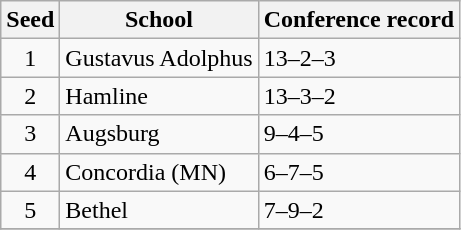<table class="wikitable">
<tr>
<th>Seed</th>
<th>School</th>
<th>Conference record</th>
</tr>
<tr>
<td align=center>1</td>
<td>Gustavus Adolphus</td>
<td>13–2–3</td>
</tr>
<tr>
<td align=center>2</td>
<td>Hamline</td>
<td>13–3–2</td>
</tr>
<tr>
<td align=center>3</td>
<td>Augsburg</td>
<td>9–4–5</td>
</tr>
<tr>
<td align=center>4</td>
<td>Concordia (MN)</td>
<td>6–7–5</td>
</tr>
<tr>
<td align=center>5</td>
<td>Bethel</td>
<td>7–9–2</td>
</tr>
<tr>
</tr>
</table>
